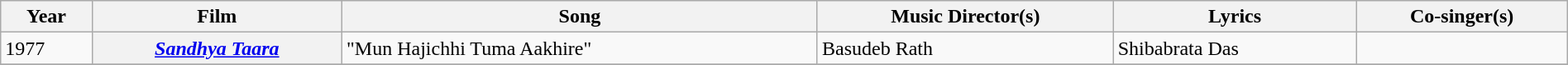<table class="wikitable sortable" style="width:100%;">
<tr>
<th>Year</th>
<th>Film</th>
<th>Song</th>
<th>Music Director(s)</th>
<th>Lyrics</th>
<th>Co-singer(s)</th>
</tr>
<tr>
<td>1977</td>
<th><em><a href='#'>Sandhya Taara</a></em></th>
<td>"Mun Hajichhi Tuma Aakhire"</td>
<td>Basudeb Rath</td>
<td>Shibabrata Das</td>
<td></td>
</tr>
<tr>
</tr>
</table>
